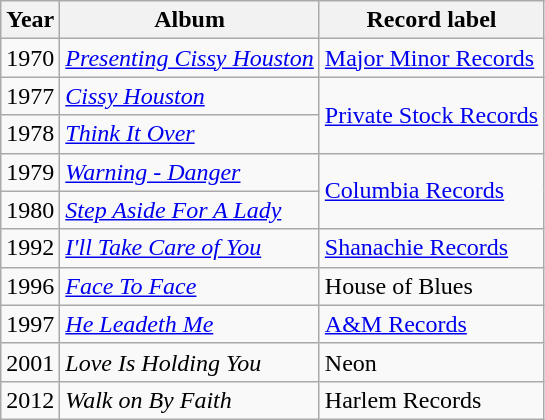<table class="wikitable">
<tr>
<th>Year</th>
<th>Album</th>
<th>Record label</th>
</tr>
<tr>
<td>1970</td>
<td><em><a href='#'>Presenting Cissy Houston</a></em></td>
<td><a href='#'>Major Minor Records</a></td>
</tr>
<tr>
<td>1977</td>
<td><em><a href='#'>Cissy Houston</a></em></td>
<td rowspan="2"><a href='#'>Private Stock Records</a></td>
</tr>
<tr>
<td>1978</td>
<td><em><a href='#'>Think It Over</a></em></td>
</tr>
<tr>
<td>1979</td>
<td><em><a href='#'>Warning - Danger</a></em></td>
<td rowspan="2"><a href='#'>Columbia Records</a></td>
</tr>
<tr>
<td>1980</td>
<td><em><a href='#'>Step Aside For A Lady</a></em></td>
</tr>
<tr>
<td>1992</td>
<td><em><a href='#'>I'll Take Care of You</a></em></td>
<td><a href='#'>Shanachie Records</a></td>
</tr>
<tr>
<td>1996</td>
<td><em><a href='#'>Face To Face</a></em></td>
<td>House of Blues</td>
</tr>
<tr>
<td>1997</td>
<td><em><a href='#'>He Leadeth Me</a></em></td>
<td><a href='#'>A&M Records</a></td>
</tr>
<tr>
<td>2001</td>
<td><em>Love Is Holding You</em></td>
<td>Neon</td>
</tr>
<tr>
<td>2012</td>
<td><em>Walk on By Faith</em></td>
<td>Harlem Records</td>
</tr>
</table>
